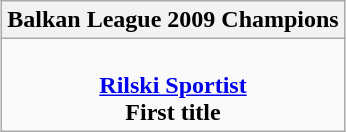<table class=wikitable style="text-align:center; margin:auto">
<tr>
<th>Balkan League 2009 Champions</th>
</tr>
<tr>
<td><br> <strong><a href='#'>Rilski Sportist</a></strong> <br> <strong>First title</strong></td>
</tr>
</table>
